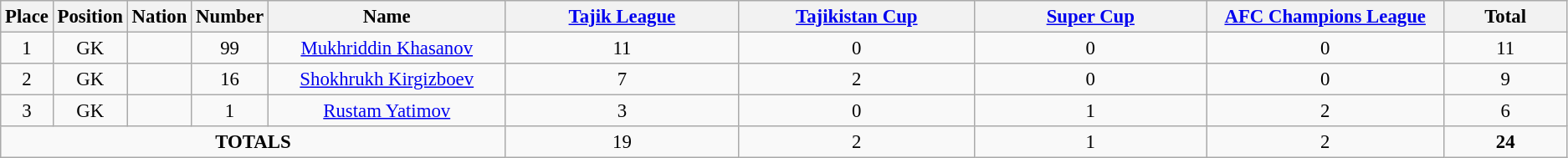<table class="wikitable" style="font-size: 95%; text-align: center;">
<tr>
<th width=20>Place</th>
<th width=20>Position</th>
<th width=20>Nation</th>
<th width=20>Number</th>
<th width=200>Name</th>
<th width=200><a href='#'>Tajik League</a></th>
<th width=200><a href='#'>Tajikistan Cup</a></th>
<th width=200><a href='#'>Super Cup</a></th>
<th width=200><a href='#'>AFC Champions League</a></th>
<th width=100><strong>Total</strong></th>
</tr>
<tr>
<td>1</td>
<td>GK</td>
<td></td>
<td>99</td>
<td><a href='#'>Mukhriddin Khasanov</a></td>
<td>11</td>
<td>0</td>
<td>0</td>
<td>0</td>
<td>11</td>
</tr>
<tr>
<td>2</td>
<td>GK</td>
<td></td>
<td>16</td>
<td><a href='#'>Shokhrukh Kirgizboev</a></td>
<td>7</td>
<td>2</td>
<td>0</td>
<td>0</td>
<td>9</td>
</tr>
<tr>
<td>3</td>
<td>GK</td>
<td></td>
<td>1</td>
<td><a href='#'>Rustam Yatimov</a></td>
<td>3</td>
<td>0</td>
<td>1</td>
<td>2</td>
<td>6</td>
</tr>
<tr>
<td colspan="5"><strong>TOTALS</strong></td>
<td>19</td>
<td>2</td>
<td>1</td>
<td>2</td>
<td><strong>24</strong></td>
</tr>
</table>
